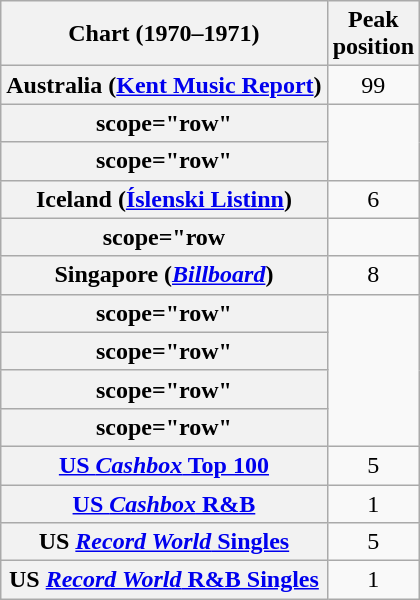<table class="wikitable sortable plainrowheaders">
<tr>
<th scope="col">Chart (1970–1971)</th>
<th scope="col">Peak<br>position</th>
</tr>
<tr>
<th scope="row">Australia (<a href='#'>Kent Music Report</a>)</th>
<td align="center">99</td>
</tr>
<tr>
<th>scope="row" </th>
</tr>
<tr>
<th>scope="row" </th>
</tr>
<tr>
<th scope="row">Iceland (<a href='#'>Íslenski Listinn</a>)</th>
<td style="text-align:center;">6</td>
</tr>
<tr>
<th>scope="row </th>
</tr>
<tr>
<th scope="row">Singapore (<a href='#'><em>Billboard</em></a>)</th>
<td style="text-align:center;">8</td>
</tr>
<tr>
<th>scope="row" </th>
</tr>
<tr>
<th>scope="row" </th>
</tr>
<tr>
<th>scope="row" </th>
</tr>
<tr>
<th>scope="row" </th>
</tr>
<tr>
<th scope="row"><a href='#'>US <em>Cashbox</em> Top 100</a></th>
<td style="text-align:center;">5</td>
</tr>
<tr>
<th scope="row"><a href='#'>US <em>Cashbox</em> R&B</a></th>
<td style="text-align:center;">1</td>
</tr>
<tr>
<th scope="row">US <a href='#'><em>Record World</em> Singles</a></th>
<td style="text-align:center;">5</td>
</tr>
<tr>
<th scope="row">US <a href='#'><em>Record World</em> R&B Singles</a></th>
<td style="text-align:center;">1</td>
</tr>
</table>
